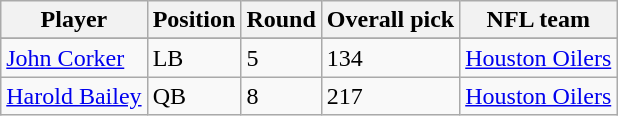<table class="wikitable">
<tr>
<th style=>Player</th>
<th style=>Position</th>
<th style=>Round</th>
<th style=>Overall pick</th>
<th style=>NFL team</th>
</tr>
<tr>
</tr>
<tr>
<td><a href='#'>John Corker</a></td>
<td>LB</td>
<td>5</td>
<td>134</td>
<td><a href='#'>Houston Oilers</a></td>
</tr>
<tr>
<td><a href='#'>Harold Bailey</a></td>
<td>QB</td>
<td>8</td>
<td>217</td>
<td><a href='#'>Houston Oilers</a></td>
</tr>
</table>
